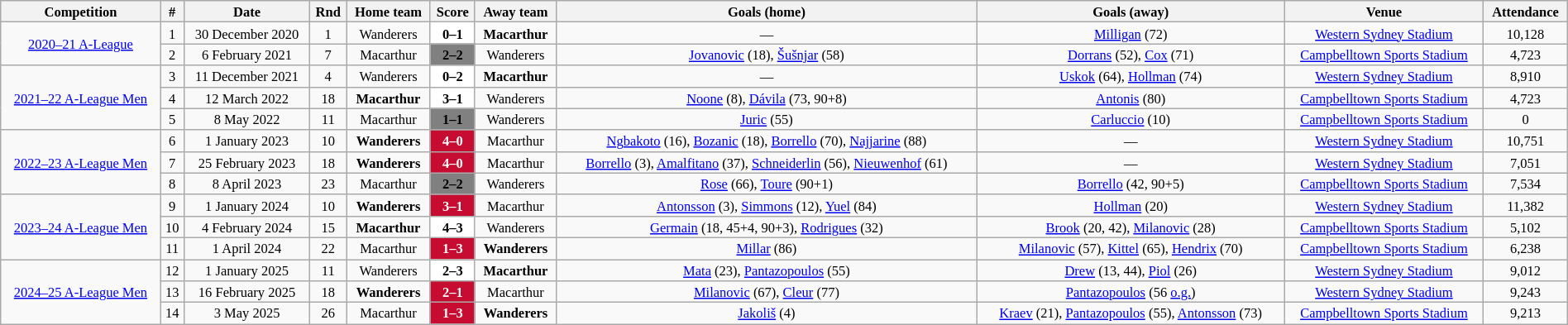<table class="wikitable" style="width:100%; margin:0 left; font-size: 11px; text-align:center">
<tr>
<th>Competition</th>
<th>#</th>
<th>Date</th>
<th>Rnd</th>
<th>Home team</th>
<th>Score</th>
<th>Away team</th>
<th>Goals (home)</th>
<th>Goals (away)</th>
<th>Venue</th>
<th>Attendance</th>
</tr>
<tr>
<td rowspan=2><a href='#'>2020–21 A-League</a></td>
<td>1</td>
<td>30 December 2020</td>
<td>1</td>
<td>Wanderers</td>
<td style="background:#FFFFFF;color:black;"><strong>0–1</strong></td>
<td><strong>Macarthur</strong></td>
<td>—</td>
<td><a href='#'>Milligan</a> (72)</td>
<td><a href='#'>Western Sydney Stadium</a></td>
<td>10,128</td>
</tr>
<tr>
<td>2</td>
<td>6 February 2021</td>
<td>7</td>
<td>Macarthur</td>
<td style="background:gray;"><strong>2–2</strong></td>
<td>Wanderers</td>
<td><a href='#'>Jovanovic</a> (18), <a href='#'>Šušnjar</a> (58)</td>
<td><a href='#'>Dorrans</a> (52), <a href='#'>Cox</a> (71)</td>
<td><a href='#'>Campbelltown Sports Stadium</a></td>
<td>4,723</td>
</tr>
<tr>
<td rowspan=3><a href='#'>2021–22 A-League Men</a></td>
<td>3</td>
<td>11 December 2021</td>
<td>4</td>
<td>Wanderers</td>
<td style="background:#FFFFFF;color:black;"><strong>0–2</strong></td>
<td><strong>Macarthur</strong></td>
<td>—</td>
<td><a href='#'>Uskok</a> (64), <a href='#'>Hollman</a> (74)</td>
<td><a href='#'>Western Sydney Stadium</a></td>
<td>8,910</td>
</tr>
<tr>
<td>4</td>
<td>12 March 2022</td>
<td>18</td>
<td><strong>Macarthur</strong></td>
<td style="background:#FFFFFF;color:black;"><strong>3–1</strong></td>
<td>Wanderers</td>
<td><a href='#'>Noone</a> (8), <a href='#'>Dávila</a> (73, 90+8)</td>
<td><a href='#'>Antonis</a> (80)</td>
<td><a href='#'>Campbelltown Sports Stadium</a></td>
<td>4,723</td>
</tr>
<tr>
<td>5</td>
<td>8 May 2022</td>
<td>11</td>
<td>Macarthur</td>
<td style="background:grey;"><strong>1–1</strong></td>
<td>Wanderers</td>
<td><a href='#'>Juric</a> (55)</td>
<td><a href='#'>Carluccio</a> (10)</td>
<td><a href='#'>Campbelltown Sports Stadium</a></td>
<td>0</td>
</tr>
<tr>
<td rowspan=3><a href='#'>2022–23 A-League Men</a></td>
<td>6</td>
<td>1 January 2023</td>
<td>10</td>
<td><strong>Wanderers</strong></td>
<td style="background:#C60C30;color:white;"><strong>4–0</strong></td>
<td>Macarthur</td>
<td><a href='#'>Ngbakoto</a> (16), <a href='#'>Bozanic</a> (18), <a href='#'>Borrello</a> (70), <a href='#'>Najjarine</a> (88)</td>
<td>—</td>
<td><a href='#'>Western Sydney Stadium</a></td>
<td>10,751</td>
</tr>
<tr>
<td>7</td>
<td>25 February 2023</td>
<td>18</td>
<td><strong>Wanderers</strong></td>
<td style="background:#C60C30;color:white;"><strong>4–0</strong></td>
<td>Macarthur</td>
<td><a href='#'>Borrello</a> (3), <a href='#'>Amalfitano</a> (37), <a href='#'>Schneiderlin</a> (56), <a href='#'>Nieuwenhof</a> (61)</td>
<td>—</td>
<td><a href='#'>Western Sydney Stadium</a></td>
<td>7,051</td>
</tr>
<tr>
<td>8</td>
<td>8 April 2023</td>
<td>23</td>
<td>Macarthur</td>
<td style="background:grey;"><strong>2–2</strong></td>
<td>Wanderers</td>
<td><a href='#'>Rose</a> (66), <a href='#'>Toure</a> (90+1)</td>
<td><a href='#'>Borrello</a> (42, 90+5)</td>
<td><a href='#'>Campbelltown Sports Stadium</a></td>
<td>7,534</td>
</tr>
<tr>
<td rowspan=3><a href='#'>2023–24 A-League Men</a></td>
<td>9</td>
<td>1 January 2024</td>
<td>10</td>
<td><strong>Wanderers</strong></td>
<td style="background:#C60C30;color:white;"><strong>3–1</strong></td>
<td>Macarthur</td>
<td><a href='#'>Antonsson</a> (3), <a href='#'>Simmons</a> (12), <a href='#'>Yuel</a> (84)</td>
<td><a href='#'>Hollman</a> (20)</td>
<td><a href='#'>Western Sydney Stadium</a></td>
<td>11,382</td>
</tr>
<tr>
<td>10</td>
<td>4 February 2024</td>
<td>15</td>
<td><strong>Macarthur</strong></td>
<td style="background:#FFFFFF;color:black;"><strong>4–3</strong></td>
<td>Wanderers</td>
<td><a href='#'>Germain</a> (18, 45+4, 90+3), <a href='#'>Rodrigues</a> (32)</td>
<td><a href='#'>Brook</a> (20, 42), <a href='#'>Milanovic</a> (28)</td>
<td><a href='#'>Campbelltown Sports Stadium</a></td>
<td>5,102</td>
</tr>
<tr>
<td>11</td>
<td>1 April 2024</td>
<td>22</td>
<td>Macarthur</td>
<td style="background:#C60C30;color:white;"><strong>1–3</strong></td>
<td><strong>Wanderers</strong></td>
<td><a href='#'>Millar</a> (86)</td>
<td><a href='#'>Milanovic</a> (57), <a href='#'>Kittel</a> (65), <a href='#'>Hendrix</a> (70)</td>
<td><a href='#'>Campbelltown Sports Stadium</a></td>
<td>6,238</td>
</tr>
<tr>
<td rowspan=3><a href='#'>2024–25 A-League Men</a></td>
<td>12</td>
<td>1 January 2025</td>
<td>11</td>
<td>Wanderers</td>
<td style="background:#FFFFFF;color:black;"><strong>2–3</strong></td>
<td><strong>Macarthur</strong></td>
<td><a href='#'>Mata</a> (23), <a href='#'>Pantazopoulos</a> (55)</td>
<td><a href='#'>Drew</a> (13, 44), <a href='#'>Piol</a> (26)</td>
<td><a href='#'>Western Sydney Stadium</a></td>
<td>9,012</td>
</tr>
<tr>
<td>13</td>
<td>16 February 2025</td>
<td>18</td>
<td><strong>Wanderers</strong></td>
<td style="background:#C60C30;color:white;"><strong>2–1</strong></td>
<td>Macarthur</td>
<td><a href='#'>Milanovic</a> (67), <a href='#'>Cleur</a> (77)</td>
<td><a href='#'>Pantazopoulos</a> (56 <a href='#'>o.g.</a>)</td>
<td><a href='#'>Western Sydney Stadium</a></td>
<td>9,243</td>
</tr>
<tr>
<td>14</td>
<td>3 May 2025</td>
<td>26</td>
<td>Macarthur</td>
<td style="background:#C60C30;color:white;"><strong>1–3</strong></td>
<td><strong>Wanderers</strong></td>
<td><a href='#'>Jakoliš</a> (4)</td>
<td><a href='#'>Kraev</a> (21), <a href='#'>Pantazopoulos</a> (55),  <a href='#'>Antonsson</a> (73)</td>
<td><a href='#'>Campbelltown Sports Stadium</a></td>
<td>9,213</td>
</tr>
</table>
